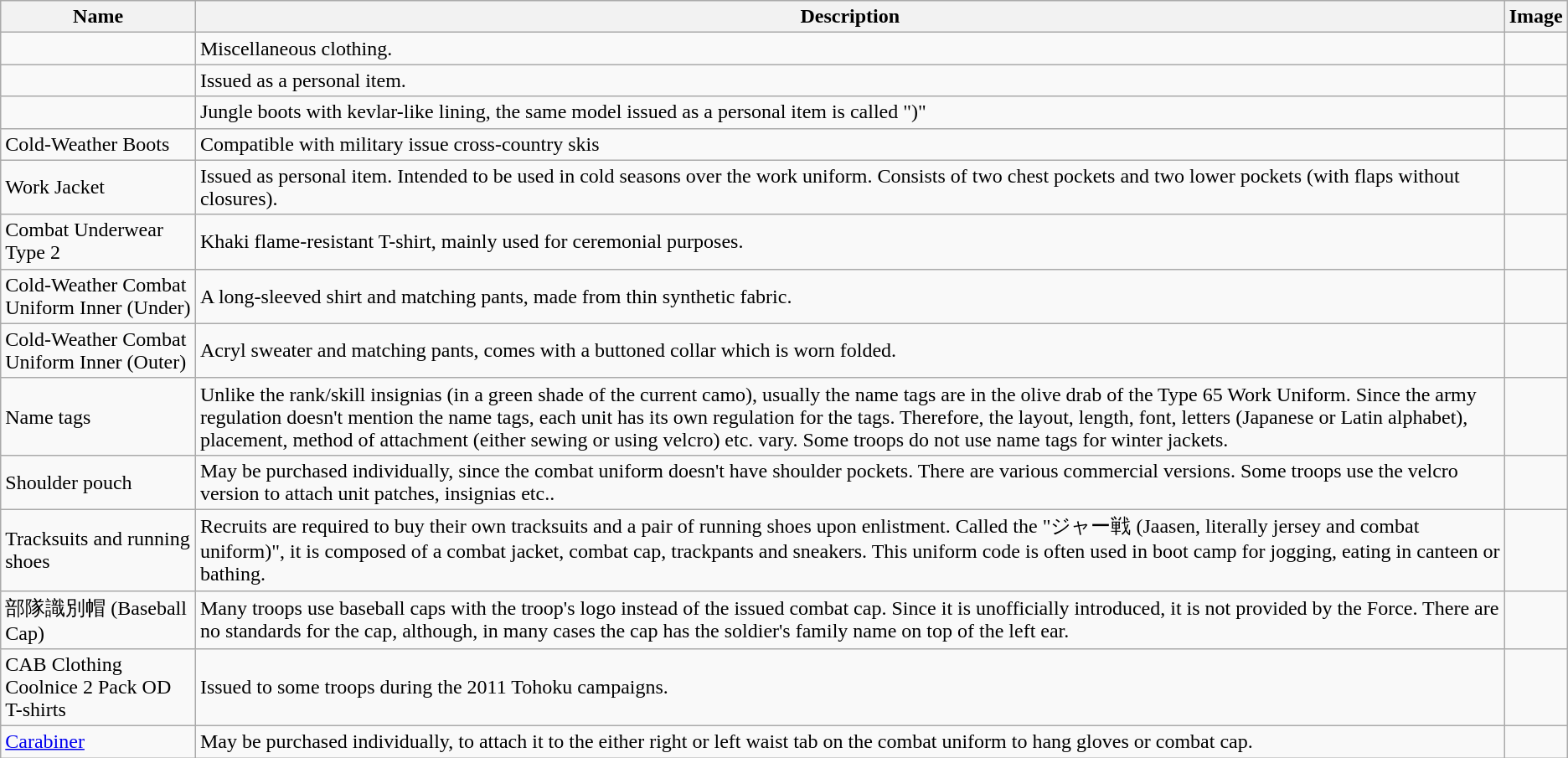<table class="wikitable mw-collapsible">
<tr>
<th>Name</th>
<th>Description</th>
<th>Image</th>
</tr>
<tr>
<td></td>
<td>Miscellaneous clothing.</td>
<td></td>
</tr>
<tr>
<td></td>
<td>Issued as a personal item.</td>
<td></td>
</tr>
<tr>
<td></td>
<td>Jungle boots with kevlar-like lining, the same model issued as a personal item is called ")"</td>
<td></td>
</tr>
<tr>
<td>Cold-Weather Boots</td>
<td>Compatible with military issue cross-country skis</td>
<td></td>
</tr>
<tr>
<td>Work Jacket</td>
<td>Issued as personal item. Intended to be used in cold seasons over the work uniform. Consists of two chest pockets and two lower pockets (with flaps without closures).</td>
<td></td>
</tr>
<tr>
<td>Combat Underwear Type 2</td>
<td>Khaki flame-resistant T-shirt, mainly used for ceremonial purposes.</td>
<td></td>
</tr>
<tr>
<td>Cold-Weather Combat Uniform Inner (Under)</td>
<td>A long-sleeved shirt and matching pants, made from thin synthetic fabric.</td>
<td></td>
</tr>
<tr>
<td>Cold-Weather Combat Uniform Inner (Outer)</td>
<td>Acryl sweater and matching pants, comes with a buttoned collar which is worn folded.</td>
<td></td>
</tr>
<tr>
<td>Name tags</td>
<td>Unlike the rank/skill insignias (in a green shade of the current camo), usually the name tags are in the olive drab of the Type 65 Work Uniform. Since the army regulation doesn't mention the name tags, each unit has its own regulation for the tags. Therefore, the layout, length, font, letters (Japanese or Latin alphabet), placement, method of attachment (either sewing or using velcro) etc. vary. Some troops do not use name tags for winter jackets.</td>
<td></td>
</tr>
<tr>
<td>Shoulder pouch</td>
<td>May be purchased individually, since the combat uniform doesn't have shoulder pockets.  There are various commercial versions.  Some troops use the velcro version to attach unit patches, insignias etc..</td>
<td></td>
</tr>
<tr>
<td>Tracksuits and running shoes</td>
<td>Recruits are required to buy their own tracksuits and a pair of running shoes upon enlistment. Called the "ジャー戦 (Jaasen, literally jersey and combat uniform)", it is composed of a combat jacket, combat cap, trackpants and sneakers. This uniform code is often used in boot camp for jogging, eating in canteen or bathing.</td>
<td></td>
</tr>
<tr>
<td>部隊識別帽 (Baseball Cap)</td>
<td>Many troops use baseball caps with the troop's logo instead of the issued combat cap. Since it is unofficially introduced, it is not provided by the Force. There are no standards for the cap, although, in many cases the cap has the soldier's family name on top of the left ear.</td>
<td></td>
</tr>
<tr>
<td>CAB Clothing Coolnice 2 Pack OD T-shirts</td>
<td>Issued to some troops during the 2011 Tohoku campaigns.</td>
<td></td>
</tr>
<tr>
<td><a href='#'>Carabiner</a></td>
<td>May be purchased individually, to attach it to the either right or left waist tab on the combat uniform to hang gloves or combat cap.</td>
<td></td>
</tr>
</table>
